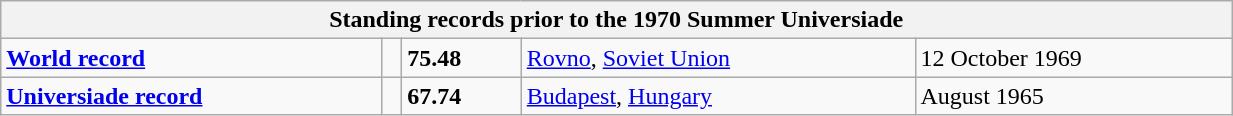<table class="wikitable" width=65%>
<tr>
<th colspan="5">Standing records prior to the 1970 Summer Universiade</th>
</tr>
<tr>
<td><strong><a href='#'>World record</a></strong></td>
<td></td>
<td><strong>75.48</strong></td>
<td><a href='#'>Rovno</a>, <a href='#'>Soviet Union</a></td>
<td>12 October 1969</td>
</tr>
<tr>
<td><strong><a href='#'>Universiade record</a></strong></td>
<td></td>
<td><strong>67.74</strong></td>
<td><a href='#'>Budapest</a>, <a href='#'>Hungary</a></td>
<td>August 1965</td>
</tr>
</table>
